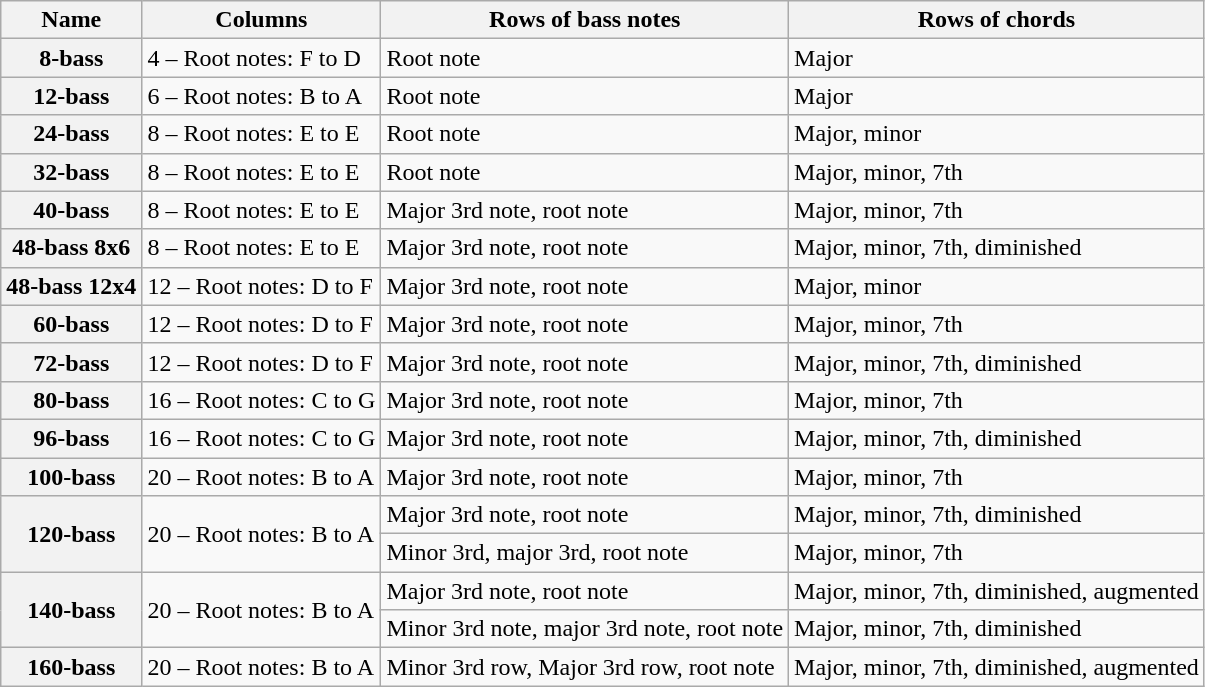<table class="wikitable">
<tr>
<th>Name</th>
<th>Columns</th>
<th>Rows of bass notes</th>
<th>Rows of chords</th>
</tr>
<tr>
<th>8-bass</th>
<td>4 – Root notes: F to D</td>
<td>Root note</td>
<td>Major</td>
</tr>
<tr>
<th>12-bass</th>
<td>6 – Root notes: B to A</td>
<td>Root note</td>
<td>Major</td>
</tr>
<tr>
<th>24-bass</th>
<td>8 – Root notes: E to E</td>
<td>Root note</td>
<td>Major, minor</td>
</tr>
<tr>
<th>32-bass</th>
<td>8 – Root notes: E to E</td>
<td>Root note</td>
<td>Major, minor, 7th</td>
</tr>
<tr>
<th>40-bass</th>
<td>8 – Root notes: E to E</td>
<td>Major 3rd note, root note</td>
<td>Major, minor, 7th</td>
</tr>
<tr>
<th>48-bass 8x6</th>
<td>8 – Root notes: E to E</td>
<td>Major 3rd note, root note</td>
<td>Major, minor, 7th, diminished</td>
</tr>
<tr>
<th>48-bass 12x4</th>
<td>12 – Root notes: D to F</td>
<td>Major 3rd note, root note</td>
<td>Major, minor</td>
</tr>
<tr>
<th>60-bass</th>
<td>12 – Root notes: D to F</td>
<td>Major 3rd note, root note</td>
<td>Major, minor, 7th</td>
</tr>
<tr>
<th>72-bass</th>
<td>12 – Root notes: D to F</td>
<td>Major 3rd note, root note</td>
<td>Major, minor, 7th, diminished</td>
</tr>
<tr>
<th>80-bass</th>
<td>16 – Root notes: C to G</td>
<td>Major 3rd note, root note</td>
<td>Major, minor, 7th</td>
</tr>
<tr>
<th>96-bass</th>
<td>16 – Root notes: C to G</td>
<td>Major 3rd note, root note</td>
<td>Major, minor, 7th, diminished</td>
</tr>
<tr>
<th>100-bass</th>
<td>20 – Root notes: B to A</td>
<td>Major 3rd note, root note</td>
<td>Major, minor, 7th</td>
</tr>
<tr>
<th rowspan=2>120-bass</th>
<td rowspan=2>20 – Root notes: B to A</td>
<td>Major 3rd note, root note</td>
<td>Major, minor, 7th, diminished</td>
</tr>
<tr>
<td>Minor 3rd, major 3rd, root note</td>
<td>Major, minor, 7th</td>
</tr>
<tr>
<th rowspan=2>140-bass</th>
<td rowspan=2>20 – Root notes: B to A</td>
<td>Major 3rd note, root note</td>
<td>Major, minor, 7th, diminished, augmented</td>
</tr>
<tr>
<td>Minor 3rd note, major 3rd note, root note</td>
<td>Major, minor, 7th, diminished</td>
</tr>
<tr>
<th>160-bass</th>
<td>20 – Root notes: B to A</td>
<td>Minor 3rd row, Major 3rd row, root note</td>
<td>Major, minor, 7th, diminished, augmented</td>
</tr>
</table>
